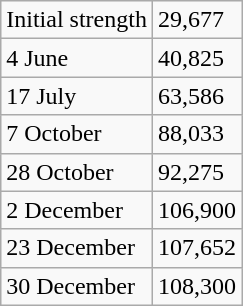<table class="wikitable floatright">
<tr>
<td>Initial strength</td>
<td>29,677</td>
</tr>
<tr>
<td>4 June</td>
<td>40,825</td>
</tr>
<tr>
<td>17 July</td>
<td>63,586</td>
</tr>
<tr>
<td>7 October</td>
<td>88,033</td>
</tr>
<tr>
<td>28 October</td>
<td>92,275</td>
</tr>
<tr>
<td>2 December</td>
<td>106,900</td>
</tr>
<tr>
<td>23 December</td>
<td>107,652</td>
</tr>
<tr>
<td>30 December</td>
<td>108,300</td>
</tr>
</table>
